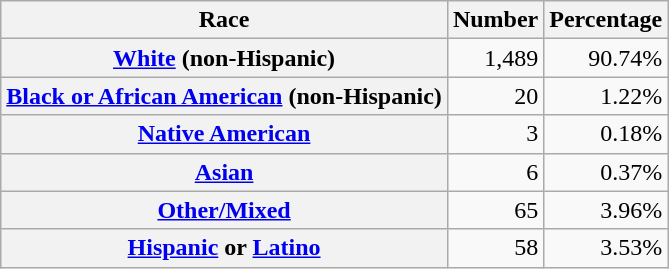<table class="wikitable" style="text-align:right">
<tr>
<th scope="col">Race</th>
<th scope="col">Number</th>
<th scope="col">Percentage</th>
</tr>
<tr>
<th scope="row"><a href='#'>White</a> (non-Hispanic)</th>
<td>1,489</td>
<td>90.74%</td>
</tr>
<tr>
<th scope="row"><a href='#'>Black or African American</a> (non-Hispanic)</th>
<td>20</td>
<td>1.22%</td>
</tr>
<tr>
<th scope="row"><a href='#'>Native American</a></th>
<td>3</td>
<td>0.18%</td>
</tr>
<tr>
<th scope="row"><a href='#'>Asian</a></th>
<td>6</td>
<td>0.37%</td>
</tr>
<tr>
<th scope="row"><a href='#'>Other/Mixed</a></th>
<td>65</td>
<td>3.96%</td>
</tr>
<tr>
<th scope="row"><a href='#'>Hispanic</a> or <a href='#'>Latino</a></th>
<td>58</td>
<td>3.53%</td>
</tr>
</table>
